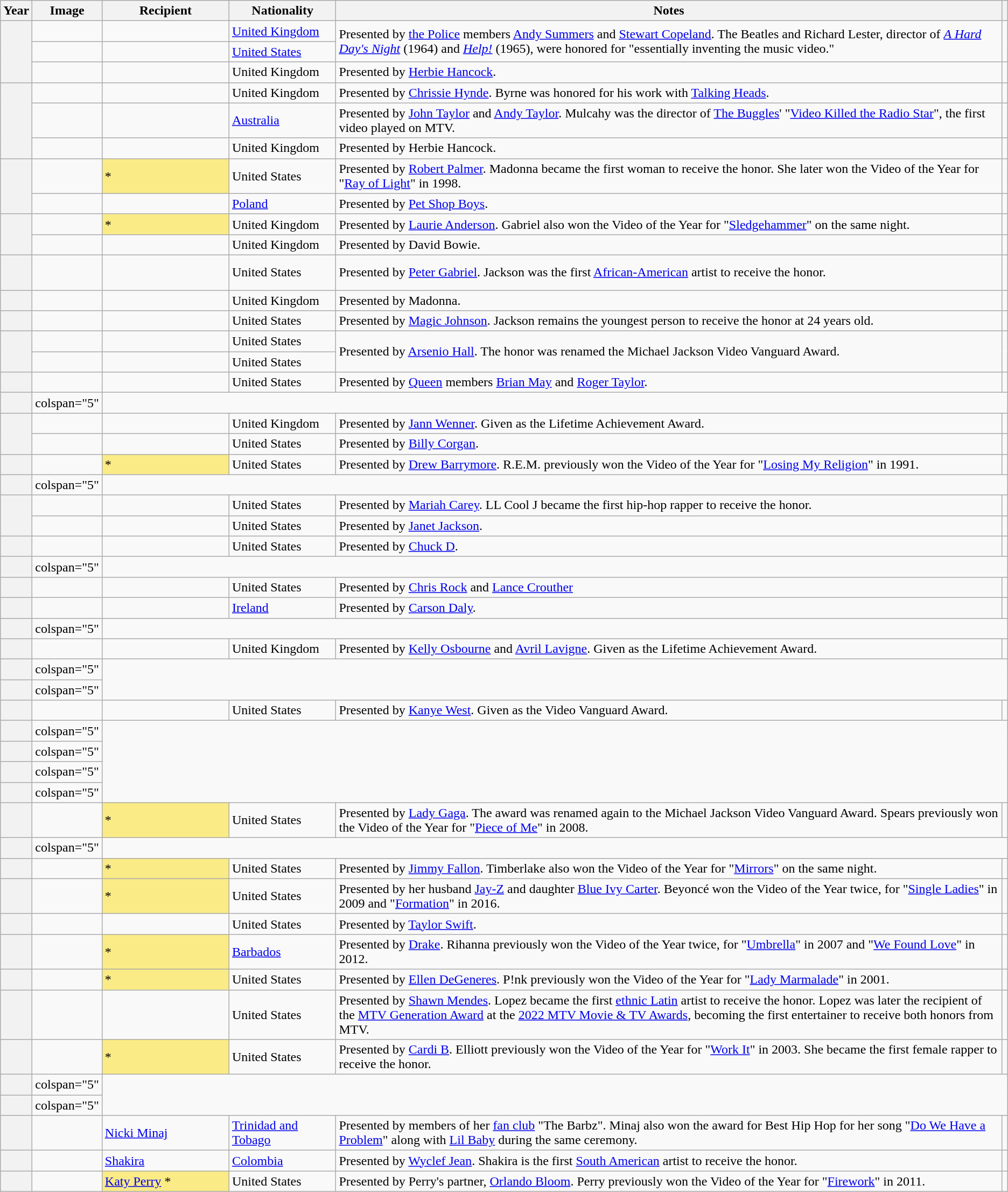<table class="wikitable sortable">
<tr>
<th scope="col">Year</th>
<th scope="col" class="unsortable">Image</th>
<th scope="col" style="width:150px;">Recipient</th>
<th scope="col" style="width:125px;">Nationality</th>
<th scope="col" class="unsortable">Notes</th>
<th scope="col" class="unsortable"></th>
</tr>
<tr>
<th rowspan="3" scope="row"></th>
<td></td>
<td></td>
<td><a href='#'>United Kingdom</a></td>
<td rowspan="2">Presented by <a href='#'>the Police</a> members <a href='#'>Andy Summers</a> and <a href='#'>Stewart Copeland</a>. The Beatles and Richard Lester, director of <em><a href='#'>A Hard Day's Night</a></em> (1964) and <em><a href='#'>Help!</a></em> (1965), were honored for "essentially inventing the music video."</td>
<td align="center" rowspan="2"><br></td>
</tr>
<tr>
<td></td>
<td></td>
<td><a href='#'>United States</a></td>
</tr>
<tr>
<td></td>
<td></td>
<td>United Kingdom</td>
<td>Presented by <a href='#'>Herbie Hancock</a>.</td>
<td align="center"></td>
</tr>
<tr>
<th rowspan="3" scope="row"></th>
<td></td>
<td></td>
<td>United Kingdom</td>
<td>Presented by <a href='#'>Chrissie Hynde</a>. Byrne was honored for his work with <a href='#'>Talking Heads</a>.</td>
<td align="center"></td>
</tr>
<tr>
<td></td>
<td></td>
<td><a href='#'>Australia</a></td>
<td>Presented by <a href='#'>John Taylor</a> and <a href='#'>Andy Taylor</a>. Mulcahy was the director of <a href='#'>The Buggles</a>' "<a href='#'>Video Killed the Radio Star</a>", the first video played on MTV.</td>
<td align="center"></td>
</tr>
<tr>
<td></td>
<td></td>
<td>United Kingdom</td>
<td>Presented by Herbie Hancock.</td>
<td align="center"></td>
</tr>
<tr>
<th rowspan="2" scope="row"></th>
<td></td>
<td style="background-color:#FAEB86"> *</td>
<td>United States</td>
<td>Presented by <a href='#'>Robert Palmer</a>. Madonna became the first woman to receive the honor. She later won the Video of the Year for "<a href='#'>Ray of Light</a>" in 1998.</td>
<td align="center"><br><br></td>
</tr>
<tr>
<td></td>
<td></td>
<td><a href='#'>Poland</a></td>
<td>Presented by <a href='#'>Pet Shop Boys</a>.</td>
<td align="center"></td>
</tr>
<tr>
<th rowspan="2" scope="row"></th>
<td></td>
<td style="background-color:#FAEB86"> *</td>
<td>United Kingdom</td>
<td>Presented by <a href='#'>Laurie Anderson</a>. Gabriel also won the Video of the Year for "<a href='#'>Sledgehammer</a>" on the same night.</td>
<td align="center"><br></td>
</tr>
<tr>
<td></td>
<td></td>
<td>United Kingdom</td>
<td>Presented by David Bowie.</td>
<td align="center"></td>
</tr>
<tr>
<th scope="row"></th>
<td></td>
<td></td>
<td>United States</td>
<td>Presented by <a href='#'>Peter Gabriel</a>. Jackson was the first <a href='#'>African-American</a> artist to receive the honor.</td>
<td align="center"><br><br></td>
</tr>
<tr>
<th scope="row"></th>
<td></td>
<td></td>
<td>United Kingdom</td>
<td>Presented by Madonna.</td>
<td align="center"></td>
</tr>
<tr>
<th scope="row"></th>
<td></td>
<td></td>
<td>United States</td>
<td>Presented by <a href='#'>Magic Johnson</a>. Jackson remains the youngest person to receive the honor at 24 years old.</td>
<td align="center"><br></td>
</tr>
<tr>
<th rowspan="2" scope="row"></th>
<td></td>
<td></td>
<td>United States</td>
<td rowspan="2">Presented by <a href='#'>Arsenio Hall</a>. The honor was renamed the Michael Jackson Video Vanguard Award.</td>
<td align="center" rowspan="2"><br></td>
</tr>
<tr>
<td></td>
<td></td>
<td>United States</td>
</tr>
<tr>
<th scope="row"></th>
<td></td>
<td></td>
<td>United States</td>
<td>Presented by <a href='#'>Queen</a> members <a href='#'>Brian May</a> and <a href='#'>Roger Taylor</a>.</td>
<td align="center"></td>
</tr>
<tr>
<th scope="row"></th>
<td>colspan="5" </td>
</tr>
<tr>
<th rowspan="2" scope="row"></th>
<td></td>
<td></td>
<td>United Kingdom</td>
<td>Presented by <a href='#'>Jann Wenner</a>. Given as the Lifetime Achievement Award.</td>
<td align="center"></td>
</tr>
<tr>
<td></td>
<td></td>
<td>United States</td>
<td>Presented by <a href='#'>Billy Corgan</a>.</td>
<td align="center"></td>
</tr>
<tr>
<th scope="row"></th>
<td></td>
<td style="background-color:#FAEB86"> *</td>
<td>United States</td>
<td>Presented by <a href='#'>Drew Barrymore</a>. R.E.M. previously won the Video of the Year for "<a href='#'>Losing My Religion</a>" in 1991.</td>
<td align="center"></td>
</tr>
<tr>
<th scope="row"></th>
<td>colspan="5" </td>
</tr>
<tr>
<th rowspan="2" scope="row"></th>
<td></td>
<td></td>
<td>United States</td>
<td>Presented by <a href='#'>Mariah Carey</a>. LL Cool J became the first hip-hop rapper to receive the honor.</td>
<td align="center"><br></td>
</tr>
<tr>
<td></td>
<td></td>
<td>United States</td>
<td>Presented by <a href='#'>Janet Jackson</a>.</td>
<td align="center"></td>
</tr>
<tr>
<th scope="row"></th>
<td></td>
<td></td>
<td>United States</td>
<td>Presented by <a href='#'>Chuck D</a>.</td>
<td align="center"></td>
</tr>
<tr>
<th scope="row"></th>
<td>colspan="5" </td>
</tr>
<tr>
<th scope="row"></th>
<td></td>
<td></td>
<td>United States</td>
<td>Presented by <a href='#'>Chris Rock</a> and <a href='#'>Lance Crouther</a></td>
<td align="center"></td>
</tr>
<tr>
<th scope="row"></th>
<td></td>
<td></td>
<td><a href='#'>Ireland</a></td>
<td>Presented by <a href='#'>Carson Daly</a>.</td>
<td align="center"></td>
</tr>
<tr>
<th scope="row"></th>
<td>colspan="5" </td>
</tr>
<tr>
<th scope="row"></th>
<td></td>
<td></td>
<td>United Kingdom</td>
<td>Presented by <a href='#'>Kelly Osbourne</a> and <a href='#'>Avril Lavigne</a>. Given as the Lifetime Achievement Award.</td>
<td align="center"></td>
</tr>
<tr>
<th scope="row"></th>
<td>colspan="5" </td>
</tr>
<tr>
<th scope="row"></th>
<td>colspan="5" </td>
</tr>
<tr>
<th scope="row"></th>
<td></td>
<td></td>
<td>United States</td>
<td>Presented by <a href='#'>Kanye West</a>. Given as the Video Vanguard Award.</td>
<td align="center"></td>
</tr>
<tr>
<th scope="row"></th>
<td>colspan="5" </td>
</tr>
<tr>
<th scope="row"></th>
<td>colspan="5" </td>
</tr>
<tr>
<th scope="row"></th>
<td>colspan="5" </td>
</tr>
<tr>
<th scope="row"></th>
<td>colspan="5" </td>
</tr>
<tr>
<th scope="row"></th>
<td></td>
<td style="background-color:#FAEB86"> *</td>
<td>United States</td>
<td>Presented by <a href='#'>Lady Gaga</a>. The award was renamed again to the Michael Jackson Video Vanguard Award. Spears previously won the Video of the Year for "<a href='#'>Piece of Me</a>" in 2008.</td>
<td align="center"><br></td>
</tr>
<tr>
<th scope="row"></th>
<td>colspan="5" </td>
</tr>
<tr>
<th scope="row"></th>
<td></td>
<td style="background-color:#FAEB86"> *</td>
<td>United States</td>
<td>Presented by <a href='#'>Jimmy Fallon</a>. Timberlake also won the Video of the Year for "<a href='#'>Mirrors</a>" on the same night.</td>
<td align="center"></td>
</tr>
<tr>
<th scope="row"></th>
<td></td>
<td style="background-color:#FAEB86"> *</td>
<td>United States</td>
<td>Presented by her husband <a href='#'>Jay-Z</a> and daughter <a href='#'>Blue Ivy Carter</a>. Beyoncé won the Video of the Year twice, for "<a href='#'>Single Ladies</a>" in 2009 and "<a href='#'>Formation</a>" in 2016.</td>
<td align="center"><br></td>
</tr>
<tr>
<th scope="row"></th>
<td></td>
<td></td>
<td>United States</td>
<td>Presented by <a href='#'>Taylor Swift</a>.</td>
<td align="center"></td>
</tr>
<tr>
<th scope="row"></th>
<td></td>
<td style="background-color:#FAEB86"> *</td>
<td><a href='#'>Barbados</a></td>
<td>Presented by <a href='#'>Drake</a>. Rihanna previously won the Video of the Year twice, for "<a href='#'>Umbrella</a>" in 2007 and "<a href='#'>We Found Love</a>" in 2012.</td>
<td align="center"><br></td>
</tr>
<tr>
<th scope="row"></th>
<td></td>
<td style="background-color:#FAEB86"> *</td>
<td>United States</td>
<td>Presented by <a href='#'>Ellen DeGeneres</a>. P!nk previously won the Video of the Year for "<a href='#'>Lady Marmalade</a>" in 2001.</td>
<td align="center"><br></td>
</tr>
<tr>
<th scope="row"></th>
<td></td>
<td></td>
<td>United States</td>
<td>Presented by <a href='#'>Shawn Mendes</a>. Lopez became the first <a href='#'>ethnic Latin</a> artist to receive the honor. Lopez was later the recipient of the <a href='#'>MTV Generation Award</a> at the <a href='#'>2022 MTV Movie & TV Awards</a>, becoming the first entertainer to receive both honors from MTV.</td>
<td align="center"></td>
</tr>
<tr>
<th scope="row"></th>
<td></td>
<td style="background-color:#FAEB86"> *</td>
<td>United States</td>
<td>Presented by <a href='#'>Cardi B</a>. Elliott previously won the Video of the Year for "<a href='#'>Work It</a>" in 2003. She became the first female rapper to receive the honor.</td>
<td align="center"><br></td>
</tr>
<tr>
<th scope="row"></th>
<td>colspan="5" </td>
</tr>
<tr>
<th scope="row"></th>
<td>colspan="5" </td>
</tr>
<tr>
<th scope="row"></th>
<td></td>
<td><a href='#'>Nicki Minaj</a></td>
<td><a href='#'>Trinidad and Tobago</a></td>
<td>Presented by members of her <a href='#'>fan club</a> "The Barbz". Minaj also won the award for Best Hip Hop for her song "<a href='#'>Do We Have a Problem</a>" along with <a href='#'>Lil Baby</a> during the same ceremony.</td>
<td align="center"><br><br></td>
</tr>
<tr>
<th scope="row"></th>
<td></td>
<td><a href='#'>Shakira</a></td>
<td><a href='#'>Colombia</a></td>
<td>Presented by <a href='#'>Wyclef Jean</a>. Shakira is the first <a href='#'>South American</a> artist to receive the honor.</td>
<td align="center"></td>
</tr>
<tr>
<th scope="row"></th>
<td></td>
<td style="background-color:#FAEB86"><a href='#'>Katy Perry</a> *</td>
<td>United States</td>
<td>Presented by Perry's partner, <a href='#'>Orlando Bloom</a>. Perry previously won the Video of the Year for "<a href='#'>Firework</a>" in 2011.</td>
<td align="center"></td>
</tr>
</table>
